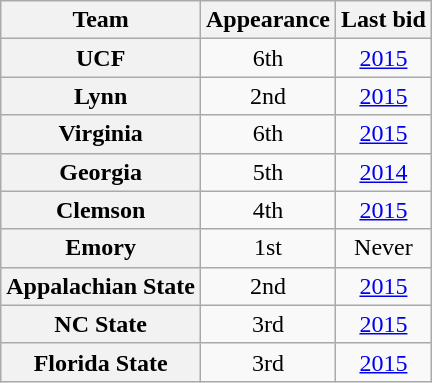<table class="wikitable sortable" style="text-align:center">
<tr>
<th>Team</th>
<th>Appearance</th>
<th>Last bid</th>
</tr>
<tr>
<th>UCF</th>
<td>6th</td>
<td><a href='#'>2015</a></td>
</tr>
<tr>
<th>Lynn</th>
<td>2nd</td>
<td><a href='#'>2015</a></td>
</tr>
<tr>
<th>Virginia</th>
<td>6th</td>
<td><a href='#'>2015</a></td>
</tr>
<tr>
<th>Georgia</th>
<td>5th</td>
<td><a href='#'>2014</a></td>
</tr>
<tr>
<th>Clemson</th>
<td>4th</td>
<td><a href='#'>2015</a></td>
</tr>
<tr>
<th>Emory</th>
<td>1st</td>
<td>Never</td>
</tr>
<tr>
<th>Appalachian State</th>
<td>2nd</td>
<td><a href='#'>2015</a></td>
</tr>
<tr>
<th>NC State</th>
<td>3rd</td>
<td><a href='#'>2015</a></td>
</tr>
<tr>
<th>Florida State</th>
<td>3rd</td>
<td><a href='#'>2015</a></td>
</tr>
</table>
